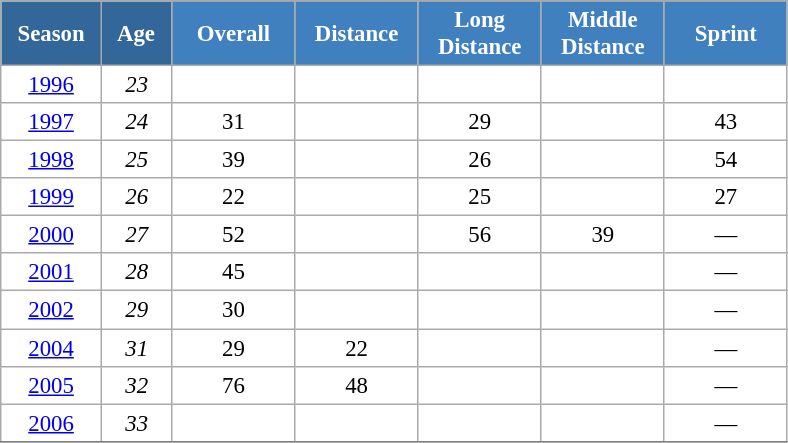<table class="wikitable" style="font-size:95%; text-align:center; border:grey solid 1px; border-collapse:collapse; background:#ffffff;">
<tr>
<th style="background-color:#369; color:white; width:60px;" rowspan="2"> Season </th>
<th style="background-color:#369; color:white; width:40px;" rowspan="2"> Age </th>
</tr>
<tr>
<th style="background-color:#4180be; color:white; width:75px;">Overall</th>
<th style="background-color:#4180be; color:white; width:75px;">Distance</th>
<th style="background-color:#4180be; color:white; width:75px;">Long Distance</th>
<th style="background-color:#4180be; color:white; width:75px;">Middle Distance</th>
<th style="background-color:#4180be; color:white; width:75px;">Sprint</th>
</tr>
<tr>
<td><a href='#'>1996</a></td>
<td><em>23</em></td>
<td></td>
<td></td>
<td></td>
<td></td>
<td></td>
</tr>
<tr>
<td><a href='#'>1997</a></td>
<td><em>24</em></td>
<td>31</td>
<td></td>
<td>29</td>
<td></td>
<td>43</td>
</tr>
<tr>
<td><a href='#'>1998</a></td>
<td><em>25</em></td>
<td>39</td>
<td></td>
<td>26</td>
<td></td>
<td>54</td>
</tr>
<tr>
<td><a href='#'>1999</a></td>
<td><em>26</em></td>
<td>22</td>
<td></td>
<td>25</td>
<td></td>
<td>27</td>
</tr>
<tr>
<td><a href='#'>2000</a></td>
<td><em>27</em></td>
<td>52</td>
<td></td>
<td>56</td>
<td>39</td>
<td>—</td>
</tr>
<tr>
<td><a href='#'>2001</a></td>
<td><em>28</em></td>
<td>45</td>
<td></td>
<td></td>
<td></td>
<td>—</td>
</tr>
<tr>
<td><a href='#'>2002</a></td>
<td><em>29</em></td>
<td>30</td>
<td></td>
<td></td>
<td></td>
<td>—</td>
</tr>
<tr>
<td><a href='#'>2004</a></td>
<td><em>31</em></td>
<td>29</td>
<td>22</td>
<td></td>
<td></td>
<td>—</td>
</tr>
<tr>
<td><a href='#'>2005</a></td>
<td><em>32</em></td>
<td>76</td>
<td>48</td>
<td></td>
<td></td>
<td>—</td>
</tr>
<tr>
<td><a href='#'>2006</a></td>
<td><em>33</em></td>
<td></td>
<td></td>
<td></td>
<td></td>
<td>—</td>
</tr>
<tr>
</tr>
</table>
